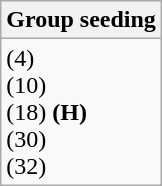<table class="wikitable collapsible collapsed">
<tr>
<th>Group seeding</th>
</tr>
<tr>
<td valign=top> (4)<br> (10)<br> (18) <strong>(H)</strong><br> (30)<br> (32)</td>
</tr>
</table>
